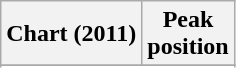<table class="wikitable sortable plainrowheaders" style="text-align:center">
<tr>
<th scope="col">Chart (2011)</th>
<th scope="col">Peak<br> position</th>
</tr>
<tr>
</tr>
<tr>
</tr>
<tr>
</tr>
<tr>
</tr>
</table>
